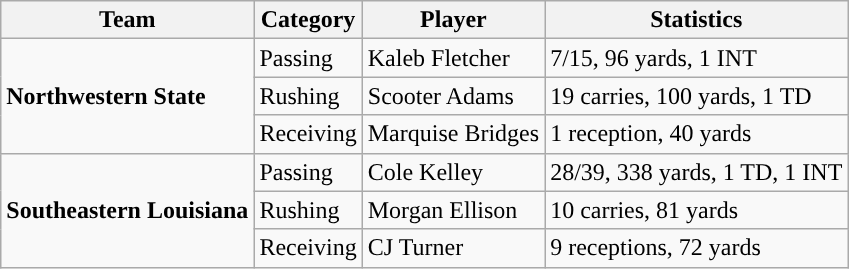<table class="wikitable" style="float: left;">
<tr>
<th>Team</th>
<th>Category</th>
<th>Player</th>
<th>Statistics</th>
</tr>
<tr>
<td rowspan=3><strong>Northwestern State</strong></td>
<td>Passing</td>
<td>Kaleb Fletcher</td>
<td>7/15, 96 yards, 1 INT</td>
</tr>
<tr>
<td>Rushing</td>
<td>Scooter Adams</td>
<td>19 carries, 100 yards, 1 TD</td>
</tr>
<tr>
<td>Receiving</td>
<td>Marquise Bridges</td>
<td>1 reception, 40 yards</td>
</tr>
<tr>
<td rowspan=3><strong>Southeastern Louisiana</strong></td>
<td>Passing</td>
<td>Cole Kelley</td>
<td>28/39, 338 yards, 1 TD, 1 INT</td>
</tr>
<tr>
<td>Rushing</td>
<td>Morgan Ellison</td>
<td>10 carries, 81 yards</td>
</tr>
<tr>
<td>Receiving</td>
<td>CJ Turner</td>
<td>9 receptions, 72 yards</td>
</tr>
</table>
